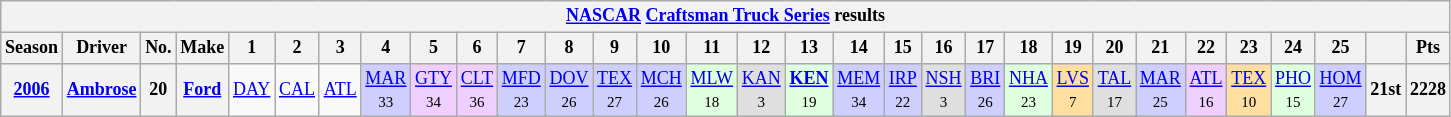<table class="wikitable" style="text-align:center; font-size:75%">
<tr>
<th colspan=45><a href='#'>NASCAR</a> <a href='#'>Craftsman Truck Series</a> results</th>
</tr>
<tr>
<th>Season</th>
<th>Driver</th>
<th>No.</th>
<th>Make</th>
<th>1</th>
<th>2</th>
<th>3</th>
<th>4</th>
<th>5</th>
<th>6</th>
<th>7</th>
<th>8</th>
<th>9</th>
<th>10</th>
<th>11</th>
<th>12</th>
<th>13</th>
<th>14</th>
<th>15</th>
<th>16</th>
<th>17</th>
<th>18</th>
<th>19</th>
<th>20</th>
<th>21</th>
<th>22</th>
<th>23</th>
<th>24</th>
<th>25</th>
<th></th>
<th>Pts</th>
</tr>
<tr>
<th><a href='#'>2006</a></th>
<th> <a href='#'>Ambrose</a></th>
<th>20</th>
<th><a href='#'>Ford</a></th>
<td><a href='#'>DAY</a></td>
<td><a href='#'>CAL</a></td>
<td><a href='#'>ATL</a></td>
<td style="background:#CFCFFF;"><a href='#'>MAR</a><br><small>33</small></td>
<td style="background:#EFCFFF;"><a href='#'>GTY</a><br><small>34</small></td>
<td style="background:#EFCFFF;"><a href='#'>CLT</a><br><small>36</small></td>
<td style="background:#CFCFFF;"><a href='#'>MFD</a><br><small>23</small></td>
<td style="background:#CFCFFF;"><a href='#'>DOV</a><br><small>26</small></td>
<td style="background:#CFCFFF;"><a href='#'>TEX</a><br><small>27</small></td>
<td style="background:#CFCFFF;"><a href='#'>MCH</a><br><small>26</small></td>
<td style="background:#DFFFDF;"><a href='#'>MLW</a><br><small>18</small></td>
<td style="background:#DFDFDF;"><a href='#'>KAN</a><br><small>3</small></td>
<td style="background:#DFFFDF;"><strong><a href='#'>KEN</a></strong><br><small>19</small></td>
<td style="background:#CFCFFF;"><a href='#'>MEM</a><br><small>34</small></td>
<td style="background:#CFCFFF;"><a href='#'>IRP</a><br><small>22</small></td>
<td style="background:#DFDFDF;"><a href='#'>NSH</a><br><small>3</small></td>
<td style="background:#CFCFFF;"><a href='#'>BRI</a><br><small>26</small></td>
<td style="background:#DFFFDF;"><a href='#'>NHA</a><br><small>23</small></td>
<td style="background:#FFDF9F;"><a href='#'>LVS</a><br><small>7</small></td>
<td style="background:#DFDFDF;"><a href='#'>TAL</a><br><small>17</small></td>
<td style="background:#CFCFFF;"><a href='#'>MAR</a><br><small>25</small></td>
<td style="background:#EFCFFF;"><a href='#'>ATL</a><br><small>16</small></td>
<td style="background:#FFDF9F;"><a href='#'>TEX</a><br><small>10</small></td>
<td style="background:#DFFFDF;"><a href='#'>PHO</a><br><small>15</small></td>
<td style="background:#CFCFFF;"><a href='#'>HOM</a><br><small>27</small></td>
<th>21st</th>
<th>2228</th>
</tr>
</table>
